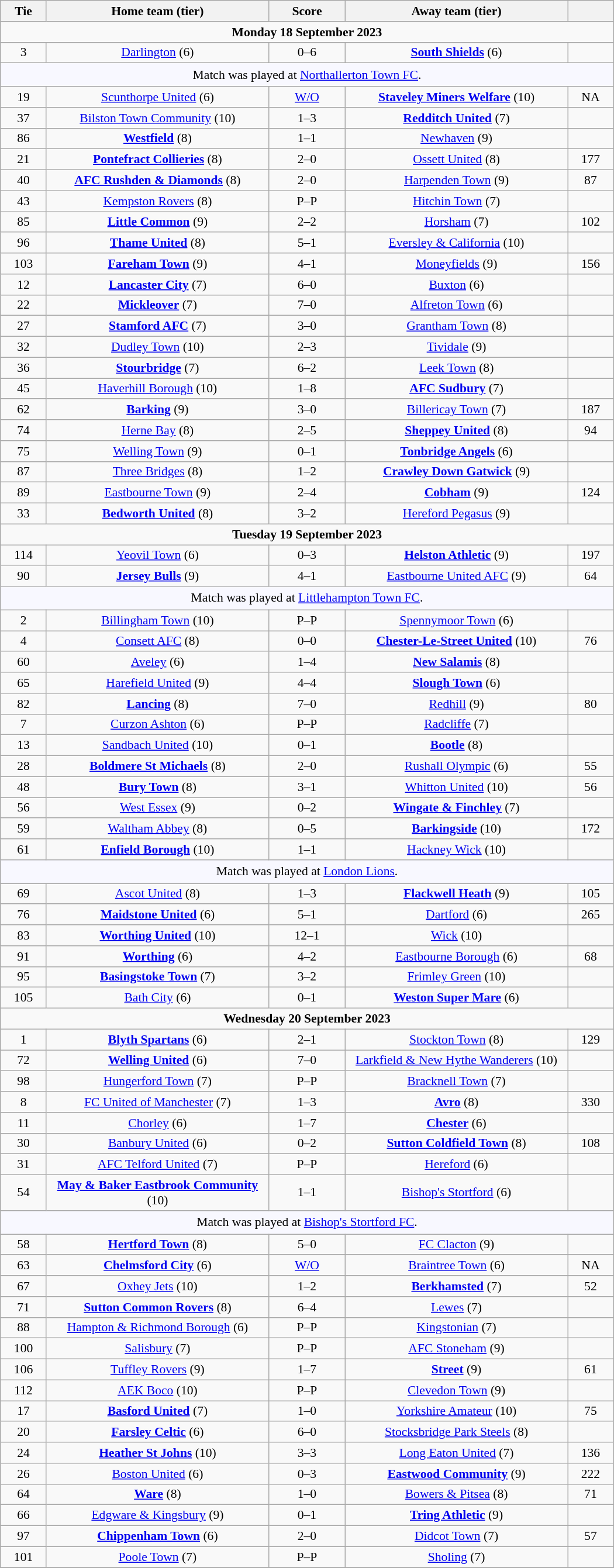<table class="wikitable" style="width:700px;text-align:center;font-size:90%">
<tr>
<th scope="col" style="width: 7.50%">Tie</th>
<th scope="col" style="width:36.25%">Home team (tier)</th>
<th scope="col" style="width:12.50%">Score</th>
<th scope="col" style="width:36.25%">Away team (tier)</th>
<th scope="col" style="width: 7.50%"></th>
</tr>
<tr>
<td colspan="5"><strong>Monday 18 September 2023</strong></td>
</tr>
<tr>
<td>3</td>
<td><a href='#'>Darlington</a> (6)</td>
<td>0–6</td>
<td><strong><a href='#'>South Shields</a></strong> (6)</td>
<td></td>
</tr>
<tr>
<td colspan="5" style="background:GhostWhite;height:20px;text-align:center">Match was played at <a href='#'>Northallerton Town FC</a>.</td>
</tr>
<tr>
<td>19</td>
<td><a href='#'>Scunthorpe United</a> (6)</td>
<td><a href='#'>W/O</a></td>
<td><strong><a href='#'>Staveley Miners Welfare</a></strong> (10)</td>
<td>NA</td>
</tr>
<tr>
<td>37</td>
<td><a href='#'>Bilston Town Community</a> (10)</td>
<td>1–3</td>
<td><strong><a href='#'>Redditch United</a></strong> (7)</td>
<td></td>
</tr>
<tr>
<td>86</td>
<td><strong><a href='#'>Westfield</a></strong> (8)</td>
<td>1–1 </td>
<td><a href='#'>Newhaven</a> (9)</td>
<td></td>
</tr>
<tr>
<td>21</td>
<td><strong><a href='#'>Pontefract Collieries</a></strong> (8)</td>
<td>2–0</td>
<td><a href='#'>Ossett United</a> (8)</td>
<td>177</td>
</tr>
<tr>
<td>40</td>
<td><strong><a href='#'>AFC Rushden & Diamonds</a></strong> (8)</td>
<td>2–0</td>
<td><a href='#'>Harpenden Town</a> (9)</td>
<td>87</td>
</tr>
<tr>
<td>43</td>
<td><a href='#'>Kempston Rovers</a> (8)</td>
<td>P–P</td>
<td><a href='#'>Hitchin Town</a> (7)</td>
<td></td>
</tr>
<tr>
<td>85</td>
<td><strong><a href='#'>Little Common</a></strong> (9)</td>
<td>2–2 </td>
<td><a href='#'>Horsham</a> (7)</td>
<td>102</td>
</tr>
<tr>
<td>96</td>
<td><strong><a href='#'>Thame United</a></strong> (8)</td>
<td>5–1</td>
<td><a href='#'>Eversley & California</a> (10)</td>
<td></td>
</tr>
<tr>
<td>103</td>
<td><strong><a href='#'>Fareham Town</a></strong> (9)</td>
<td>4–1</td>
<td><a href='#'>Moneyfields</a> (9)</td>
<td>156</td>
</tr>
<tr>
<td>12</td>
<td><strong><a href='#'>Lancaster City</a></strong> (7)</td>
<td>6–0</td>
<td><a href='#'>Buxton</a> (6)</td>
<td></td>
</tr>
<tr>
<td>22</td>
<td><strong><a href='#'>Mickleover</a></strong> (7)</td>
<td>7–0</td>
<td><a href='#'>Alfreton Town</a> (6)</td>
<td></td>
</tr>
<tr>
<td>27</td>
<td><strong><a href='#'>Stamford AFC</a></strong> (7)</td>
<td>3–0</td>
<td><a href='#'>Grantham Town</a> (8)</td>
<td></td>
</tr>
<tr>
<td>32</td>
<td><a href='#'>Dudley Town</a> (10)</td>
<td>2–3</td>
<td><a href='#'>Tividale</a> (9)</td>
<td></td>
</tr>
<tr>
<td>36</td>
<td><strong><a href='#'>Stourbridge</a></strong> (7)</td>
<td>6–2</td>
<td><a href='#'>Leek Town</a> (8)</td>
<td></td>
</tr>
<tr>
<td>45</td>
<td><a href='#'>Haverhill Borough</a> (10)</td>
<td>1–8</td>
<td><strong><a href='#'>AFC Sudbury</a></strong> (7)</td>
<td></td>
</tr>
<tr>
<td>62</td>
<td><strong><a href='#'>Barking</a></strong> (9)</td>
<td>3–0</td>
<td><a href='#'>Billericay Town</a> (7)</td>
<td>187</td>
</tr>
<tr>
<td>74</td>
<td><a href='#'>Herne Bay</a> (8)</td>
<td>2–5</td>
<td><strong><a href='#'>Sheppey United</a></strong> (8)</td>
<td>94</td>
</tr>
<tr>
<td>75</td>
<td><a href='#'>Welling Town</a> (9)</td>
<td>0–1</td>
<td><strong><a href='#'>Tonbridge Angels</a></strong> (6)</td>
<td></td>
</tr>
<tr>
<td>87</td>
<td><a href='#'>Three Bridges</a> (8)</td>
<td>1–2</td>
<td><strong><a href='#'>Crawley Down Gatwick</a></strong> (9)</td>
<td></td>
</tr>
<tr>
<td>89</td>
<td><a href='#'>Eastbourne Town</a> (9)</td>
<td>2–4</td>
<td><strong><a href='#'>Cobham</a></strong> (9)</td>
<td>124</td>
</tr>
<tr>
<td>33</td>
<td><strong><a href='#'>Bedworth United</a></strong> (8)</td>
<td>3–2</td>
<td><a href='#'>Hereford Pegasus</a> (9)</td>
<td></td>
</tr>
<tr>
<td colspan="5"><strong>Tuesday 19 September 2023</strong></td>
</tr>
<tr>
<td>114</td>
<td><a href='#'>Yeovil Town</a> (6)</td>
<td>0–3</td>
<td><strong><a href='#'>Helston Athletic</a></strong> (9)</td>
<td>197</td>
</tr>
<tr>
<td>90</td>
<td><strong><a href='#'>Jersey Bulls</a></strong> (9)</td>
<td>4–1</td>
<td><a href='#'>Eastbourne United AFC</a> (9)</td>
<td>64</td>
</tr>
<tr>
<td colspan="5" style="background:GhostWhite;height:20px;text-align:center">Match was played at <a href='#'>Littlehampton Town FC</a>.</td>
</tr>
<tr>
<td>2</td>
<td><a href='#'>Billingham Town</a> (10)</td>
<td>P–P</td>
<td><a href='#'>Spennymoor Town</a> (6)</td>
<td></td>
</tr>
<tr>
<td>4</td>
<td><a href='#'>Consett AFC</a> (8)</td>
<td>0–0 </td>
<td><strong><a href='#'>Chester-Le-Street United</a></strong> (10)</td>
<td>76</td>
</tr>
<tr>
<td>60</td>
<td><a href='#'>Aveley</a> (6)</td>
<td>1–4</td>
<td><strong><a href='#'>New Salamis</a></strong> (8)</td>
<td></td>
</tr>
<tr>
<td>65</td>
<td><a href='#'>Harefield United</a> (9)</td>
<td>4–4 </td>
<td><strong><a href='#'>Slough Town</a></strong> (6)</td>
<td></td>
</tr>
<tr>
<td>82</td>
<td><strong><a href='#'>Lancing</a></strong> (8)</td>
<td>7–0</td>
<td><a href='#'>Redhill</a> (9)</td>
<td>80</td>
</tr>
<tr>
<td>7</td>
<td><a href='#'>Curzon Ashton</a> (6)</td>
<td>P–P</td>
<td><a href='#'>Radcliffe</a> (7)</td>
<td></td>
</tr>
<tr>
<td>13</td>
<td><a href='#'>Sandbach United</a> (10)</td>
<td>0–1</td>
<td><strong><a href='#'>Bootle</a></strong> (8)</td>
<td></td>
</tr>
<tr>
<td>28</td>
<td><strong><a href='#'>Boldmere St Michaels</a></strong> (8)</td>
<td>2–0</td>
<td><a href='#'>Rushall Olympic</a> (6)</td>
<td>55</td>
</tr>
<tr>
<td>48</td>
<td><strong><a href='#'>Bury Town</a></strong> (8)</td>
<td>3–1</td>
<td><a href='#'>Whitton United</a> (10)</td>
<td>56</td>
</tr>
<tr>
<td>56</td>
<td><a href='#'>West Essex</a> (9)</td>
<td>0–2</td>
<td><strong><a href='#'>Wingate & Finchley</a></strong> (7)</td>
<td></td>
</tr>
<tr>
<td>59</td>
<td><a href='#'>Waltham Abbey</a> (8)</td>
<td>0–5</td>
<td><strong><a href='#'>Barkingside</a></strong> (10)</td>
<td>172</td>
</tr>
<tr>
<td>61</td>
<td><strong><a href='#'>Enfield Borough</a></strong> (10)</td>
<td>1–1 </td>
<td><a href='#'>Hackney Wick</a> (10)</td>
<td></td>
</tr>
<tr>
<td colspan="5" style="background:GhostWhite;height:20px;text-align:center">Match was played at <a href='#'>London Lions</a>.</td>
</tr>
<tr>
<td>69</td>
<td><a href='#'>Ascot United</a> (8)</td>
<td>1–3</td>
<td><strong><a href='#'>Flackwell Heath</a></strong> (9)</td>
<td>105</td>
</tr>
<tr>
<td>76</td>
<td><strong><a href='#'>Maidstone United</a></strong> (6)</td>
<td>5–1</td>
<td><a href='#'>Dartford</a> (6)</td>
<td>265</td>
</tr>
<tr>
<td>83</td>
<td><strong><a href='#'>Worthing United</a></strong> (10)</td>
<td>12–1</td>
<td><a href='#'>Wick</a> (10)</td>
<td></td>
</tr>
<tr>
<td>91</td>
<td><strong><a href='#'>Worthing</a></strong> (6)</td>
<td>4–2</td>
<td><a href='#'>Eastbourne Borough</a> (6)</td>
<td>68</td>
</tr>
<tr>
<td>95</td>
<td><strong><a href='#'>Basingstoke Town</a></strong> (7)</td>
<td>3–2</td>
<td><a href='#'>Frimley Green</a> (10)</td>
<td></td>
</tr>
<tr>
<td>105</td>
<td><a href='#'>Bath City</a> (6)</td>
<td>0–1</td>
<td><strong><a href='#'>Weston Super Mare</a></strong> (6)</td>
<td></td>
</tr>
<tr>
<td colspan="5"><strong>Wednesday 20 September 2023</strong></td>
</tr>
<tr>
<td>1</td>
<td><strong><a href='#'>Blyth Spartans</a></strong> (6)</td>
<td>2–1</td>
<td><a href='#'>Stockton Town</a> (8)</td>
<td>129</td>
</tr>
<tr>
<td>72</td>
<td><strong><a href='#'>Welling United</a></strong> (6)</td>
<td>7–0</td>
<td><a href='#'>Larkfield & New Hythe Wanderers</a> (10)</td>
<td></td>
</tr>
<tr>
<td>98</td>
<td><a href='#'>Hungerford Town</a> (7)</td>
<td>P–P</td>
<td><a href='#'>Bracknell Town</a> (7)</td>
<td></td>
</tr>
<tr>
<td>8</td>
<td><a href='#'>FC United of Manchester</a> (7)</td>
<td>1–3</td>
<td><strong><a href='#'>Avro</a></strong> (8)</td>
<td>330</td>
</tr>
<tr>
<td>11</td>
<td><a href='#'>Chorley</a> (6)</td>
<td>1–7</td>
<td><strong><a href='#'>Chester</a></strong> (6)</td>
<td></td>
</tr>
<tr>
<td>30</td>
<td><a href='#'>Banbury United</a> (6)</td>
<td>0–2</td>
<td><strong><a href='#'>Sutton Coldfield Town</a></strong> (8)</td>
<td>108</td>
</tr>
<tr>
<td>31</td>
<td><a href='#'>AFC Telford United</a> (7)</td>
<td>P–P</td>
<td><a href='#'>Hereford</a> (6)</td>
<td></td>
</tr>
<tr>
<td>54</td>
<td><strong><a href='#'>May & Baker Eastbrook Community</a></strong> (10)</td>
<td>1–1 </td>
<td><a href='#'>Bishop's Stortford</a> (6)</td>
<td></td>
</tr>
<tr>
<td colspan="5" style="background:GhostWhite;height:20px;text-align:center">Match was played at <a href='#'>Bishop's Stortford FC</a>.</td>
</tr>
<tr>
<td>58</td>
<td><strong><a href='#'>Hertford Town</a></strong> (8)</td>
<td>5–0</td>
<td><a href='#'>FC Clacton</a> (9)</td>
<td></td>
</tr>
<tr>
<td>63</td>
<td><strong><a href='#'>Chelmsford City</a></strong> (6)</td>
<td><a href='#'>W/O</a></td>
<td><a href='#'>Braintree Town</a> (6)</td>
<td>NA</td>
</tr>
<tr>
<td>67</td>
<td><a href='#'>Oxhey Jets</a> (10)</td>
<td>1–2</td>
<td><strong><a href='#'>Berkhamsted</a></strong> (7)</td>
<td>52</td>
</tr>
<tr>
<td>71</td>
<td><strong><a href='#'>Sutton Common Rovers</a></strong> (8)</td>
<td>6–4</td>
<td><a href='#'>Lewes</a> (7)</td>
<td></td>
</tr>
<tr>
<td>88</td>
<td><a href='#'>Hampton & Richmond Borough</a> (6)</td>
<td>P–P</td>
<td><a href='#'>Kingstonian</a> (7)</td>
<td></td>
</tr>
<tr>
<td>100</td>
<td><a href='#'>Salisbury</a> (7)</td>
<td>P–P</td>
<td><a href='#'>AFC Stoneham</a> (9)</td>
<td></td>
</tr>
<tr>
<td>106</td>
<td><a href='#'>Tuffley Rovers</a> (9)</td>
<td>1–7</td>
<td><strong><a href='#'>Street</a></strong> (9)</td>
<td>61</td>
</tr>
<tr>
<td>112</td>
<td><a href='#'>AEK Boco</a> (10)</td>
<td>P–P</td>
<td><a href='#'>Clevedon Town</a> (9)</td>
<td></td>
</tr>
<tr>
<td>17</td>
<td><strong><a href='#'>Basford United</a></strong> (7)</td>
<td>1–0</td>
<td><a href='#'>Yorkshire Amateur</a> (10)</td>
<td>75</td>
</tr>
<tr>
<td>20</td>
<td><strong><a href='#'>Farsley Celtic</a></strong> (6)</td>
<td>6–0</td>
<td><a href='#'>Stocksbridge Park Steels</a> (8)</td>
<td></td>
</tr>
<tr>
<td>24</td>
<td><strong><a href='#'>Heather St Johns</a></strong> (10)</td>
<td>3–3 </td>
<td><a href='#'>Long Eaton United</a> (7)</td>
<td>136</td>
</tr>
<tr>
<td>26</td>
<td><a href='#'>Boston United</a> (6)</td>
<td>0–3</td>
<td><strong><a href='#'>Eastwood Community</a></strong> (9)</td>
<td>222</td>
</tr>
<tr>
<td>64</td>
<td><strong><a href='#'>Ware</a></strong> (8)</td>
<td>1–0</td>
<td><a href='#'>Bowers & Pitsea</a> (8)</td>
<td>71</td>
</tr>
<tr>
<td>66</td>
<td><a href='#'>Edgware & Kingsbury</a> (9)</td>
<td>0–1</td>
<td><strong><a href='#'>Tring Athletic</a></strong> (9)</td>
<td></td>
</tr>
<tr>
<td>97</td>
<td><strong><a href='#'>Chippenham Town</a></strong> (6)</td>
<td>2–0</td>
<td><a href='#'>Didcot Town</a> (7)</td>
<td>57</td>
</tr>
<tr>
<td>101</td>
<td><a href='#'>Poole Town</a> (7)</td>
<td>P–P</td>
<td><a href='#'>Sholing</a> (7)</td>
<td></td>
</tr>
<tr>
</tr>
</table>
